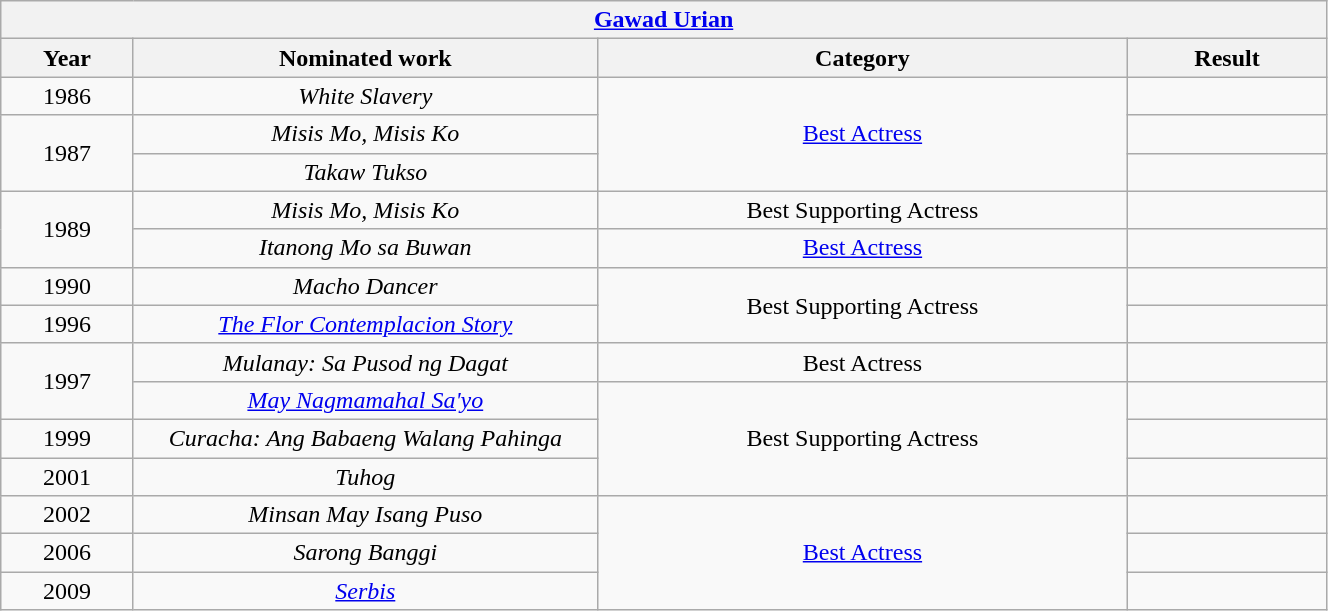<table class="wikitable sortable" style="width:70%;">
<tr>
<th colspan="4" style="text-align:center;"><a href='#'>Gawad Urian</a></th>
</tr>
<tr>
<th style="width:10%;">Year</th>
<th style="width:35%;">Nominated work</th>
<th style="width:40%;">Category</th>
<th style="width:15%;">Result</th>
</tr>
<tr>
<td style="text-align:center;">1986</td>
<td style="text-align:center;"><em>White Slavery</em></td>
<td rowspan="3" style="text-align:center;"><a href='#'>Best Actress</a></td>
<td></td>
</tr>
<tr>
<td rowspan="2" style="text-align:center;">1987</td>
<td style="text-align:center;"><em>Misis Mo, Misis Ko</em></td>
<td></td>
</tr>
<tr>
<td style="text-align:center;"><em>Takaw Tukso</em></td>
<td></td>
</tr>
<tr>
<td rowspan="2" style="text-align:center;">1989</td>
<td style="text-align:center;"><em>Misis Mo, Misis Ko</em></td>
<td style="text-align:center;">Best Supporting Actress</td>
<td></td>
</tr>
<tr>
<td style="text-align:center;"><em>Itanong Mo sa Buwan</em></td>
<td style="text-align:center;"><a href='#'>Best Actress</a></td>
<td></td>
</tr>
<tr>
<td style="text-align:center;">1990</td>
<td style="text-align:center;"><em>Macho Dancer</em></td>
<td rowspan="2" style="text-align:center;">Best Supporting Actress</td>
<td></td>
</tr>
<tr>
<td style="text-align:center;">1996</td>
<td style="text-align:center;"><em><a href='#'>The Flor Contemplacion Story</a></em></td>
<td></td>
</tr>
<tr>
<td rowspan="2" style="text-align:center;">1997</td>
<td style="text-align:center;"><em>Mulanay: Sa Pusod ng Dagat</em></td>
<td style="text-align:center;">Best Actress</td>
<td></td>
</tr>
<tr>
<td style="text-align:center;"><em><a href='#'>May Nagmamahal Sa'yo</a></em></td>
<td rowspan="3" style="text-align:center;">Best Supporting Actress</td>
<td></td>
</tr>
<tr>
<td style="text-align:center;">1999</td>
<td style="text-align:center;"><em>Curacha: Ang Babaeng Walang Pahinga</em></td>
<td></td>
</tr>
<tr>
<td style="text-align:center;">2001</td>
<td style="text-align:center;"><em>Tuhog</em></td>
<td></td>
</tr>
<tr>
<td style="text-align:center;">2002</td>
<td style="text-align:center;"><em>Minsan May Isang Puso</em></td>
<td rowspan="3" style="text-align:center;"><a href='#'>Best Actress</a></td>
<td></td>
</tr>
<tr>
<td style="text-align:center;">2006</td>
<td style="text-align:center;"><em>Sarong Banggi</em></td>
<td></td>
</tr>
<tr>
<td style="text-align:center;">2009</td>
<td style="text-align:center;"><em><a href='#'>Serbis</a></em></td>
<td></td>
</tr>
</table>
